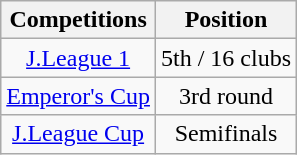<table class="wikitable" style="text-align:center;">
<tr>
<th>Competitions</th>
<th>Position</th>
</tr>
<tr>
<td><a href='#'>J.League 1</a></td>
<td>5th / 16 clubs</td>
</tr>
<tr>
<td><a href='#'>Emperor's Cup</a></td>
<td>3rd round</td>
</tr>
<tr>
<td><a href='#'>J.League Cup</a></td>
<td>Semifinals</td>
</tr>
</table>
